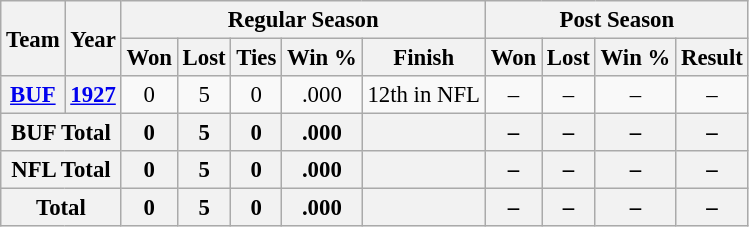<table class="wikitable" style="font-size: 95%; text-align:center;">
<tr>
<th rowspan="2">Team</th>
<th rowspan="2">Year</th>
<th colspan="5">Regular Season</th>
<th colspan="4">Post Season</th>
</tr>
<tr>
<th>Won</th>
<th>Lost</th>
<th>Ties</th>
<th>Win %</th>
<th>Finish</th>
<th>Won</th>
<th>Lost</th>
<th>Win %</th>
<th>Result</th>
</tr>
<tr>
<th><a href='#'>BUF</a></th>
<th><a href='#'>1927</a></th>
<td>0</td>
<td>5</td>
<td>0</td>
<td>.000</td>
<td>12th in NFL</td>
<td>–</td>
<td>–</td>
<td>–</td>
<td>–</td>
</tr>
<tr>
<th colspan="2">BUF Total</th>
<th>0</th>
<th>5</th>
<th>0</th>
<th>.000</th>
<th></th>
<th>–</th>
<th>–</th>
<th>–</th>
<th>–</th>
</tr>
<tr>
<th colspan="2">NFL Total</th>
<th>0</th>
<th>5</th>
<th>0</th>
<th>.000</th>
<th></th>
<th>–</th>
<th>–</th>
<th>–</th>
<th>–</th>
</tr>
<tr>
<th colspan="2">Total</th>
<th>0</th>
<th>5</th>
<th>0</th>
<th>.000</th>
<th></th>
<th>–</th>
<th>–</th>
<th>–</th>
<th>–</th>
</tr>
</table>
